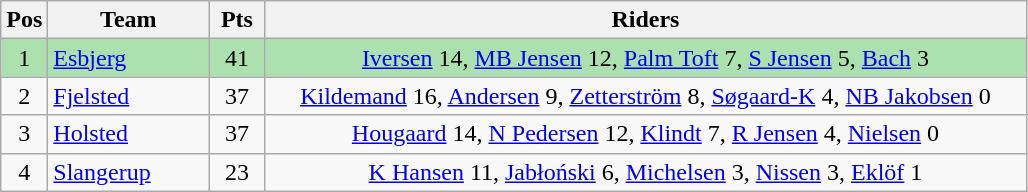<table class="wikitable" style="font-size: 100%">
<tr>
<th width=20>Pos</th>
<th width=100>Team</th>
<th width=30>Pts</th>
<th width=500>Riders</th>
</tr>
<tr align=center style="background:#ACE1AF;">
<td>1</td>
<td align="left"><a href='#'>Esbjerg</a></td>
<td>41</td>
<td><a href='#'>Iversen</a> 14, <a href='#'>MB Jensen</a> 12, <a href='#'>Palm Toft</a> 7, <a href='#'>S Jensen</a> 5, <a href='#'>Bach</a> 3</td>
</tr>
<tr align=center>
<td>2</td>
<td align="left"><a href='#'>Fjelsted</a></td>
<td>37</td>
<td><a href='#'>Kildemand</a> 16, <a href='#'>Andersen</a> 9, <a href='#'>Zetterström</a> 8, <a href='#'>Søgaard-K</a> 4, <a href='#'>NB Jakobsen</a> 0</td>
</tr>
<tr align=center>
<td>3</td>
<td align="left"><a href='#'>Holsted</a></td>
<td>37</td>
<td><a href='#'>Hougaard</a> 14, <a href='#'>N Pedersen</a> 12, <a href='#'>Klindt</a> 7, <a href='#'>R Jensen</a> 4, <a href='#'>Nielsen</a> 0</td>
</tr>
<tr align=center>
<td>4</td>
<td align="left"><a href='#'>Slangerup</a></td>
<td>23</td>
<td><a href='#'>K Hansen</a> 11, <a href='#'>Jabłoński</a> 6, <a href='#'>Michelsen</a> 3, <a href='#'>Nissen</a> 3, <a href='#'>Eklöf</a> 1</td>
</tr>
</table>
